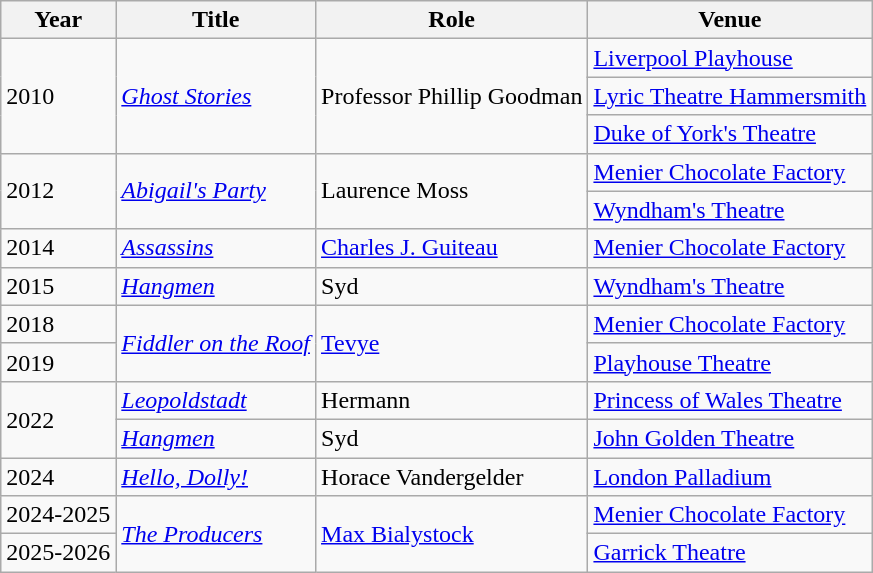<table class="wikitable">
<tr>
<th>Year</th>
<th>Title</th>
<th>Role</th>
<th>Venue</th>
</tr>
<tr>
<td rowspan="3">2010</td>
<td rowspan="3"><a href='#'><em>Ghost Stories</em></a></td>
<td rowspan="3">Professor Phillip Goodman</td>
<td><a href='#'>Liverpool Playhouse</a></td>
</tr>
<tr>
<td><a href='#'>Lyric Theatre Hammersmith</a></td>
</tr>
<tr>
<td><a href='#'>Duke of York's Theatre</a></td>
</tr>
<tr>
<td rowspan="2">2012</td>
<td rowspan="2"><a href='#'><em>Abigail's Party</em></a></td>
<td rowspan="2">Laurence Moss</td>
<td><a href='#'>Menier Chocolate Factory</a></td>
</tr>
<tr>
<td><a href='#'>Wyndham's Theatre</a></td>
</tr>
<tr>
<td>2014</td>
<td><a href='#'><em>Assassins</em></a></td>
<td><a href='#'>Charles J. Guiteau</a></td>
<td><a href='#'>Menier Chocolate Factory</a></td>
</tr>
<tr>
<td>2015</td>
<td><a href='#'><em>Hangmen</em></a></td>
<td>Syd</td>
<td><a href='#'>Wyndham's Theatre</a></td>
</tr>
<tr>
<td>2018</td>
<td rowspan="2"><a href='#'><em>Fiddler on the Roof</em></a></td>
<td rowspan="2"><a href='#'>Tevye</a></td>
<td><a href='#'>Menier Chocolate Factory</a></td>
</tr>
<tr>
<td>2019</td>
<td><a href='#'>Playhouse Theatre</a></td>
</tr>
<tr>
<td rowspan="2">2022</td>
<td><a href='#'><em>Leopoldstadt</em></a></td>
<td>Hermann</td>
<td><a href='#'>Princess of Wales Theatre</a></td>
</tr>
<tr>
<td><a href='#'><em>Hangmen</em></a></td>
<td>Syd</td>
<td><a href='#'>John Golden Theatre</a></td>
</tr>
<tr>
<td>2024</td>
<td><a href='#'><em>Hello, Dolly!</em></a></td>
<td>Horace Vandergelder</td>
<td><a href='#'>London Palladium</a></td>
</tr>
<tr>
<td>2024-2025</td>
<td rowspan=2><a href='#'><em>The Producers</em></a></td>
<td rowspan=2><a href='#'>Max Bialystock</a></td>
<td><a href='#'>Menier Chocolate Factory</a></td>
</tr>
<tr>
<td>2025-2026</td>
<td><a href='#'>Garrick Theatre</a></td>
</tr>
</table>
